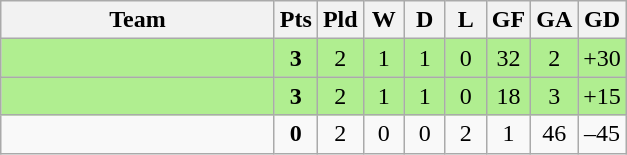<table class="wikitable" style="text-align:center;">
<tr>
<th width=175>Team</th>
<th width=20  abbr="Points">Pts</th>
<th width=20  abbr="Played">Pld</th>
<th width=20  abbr="Won">W</th>
<th width=20  abbr="Drawn">D</th>
<th width=20  abbr="Lost">L</th>
<th width=20  abbr="Goals for">GF</th>
<th width=20  abbr="Goals against">GA</th>
<th width=20  abbr="Goal difference">GD</th>
</tr>
<tr style="background: #B0EE90;">
<td align=left></td>
<td><strong>3</strong></td>
<td>2</td>
<td>1</td>
<td>1</td>
<td>0</td>
<td>32</td>
<td>2</td>
<td>+30</td>
</tr>
<tr style="background: #B0EE90;">
<td align=left></td>
<td><strong>3</strong></td>
<td>2</td>
<td>1</td>
<td>1</td>
<td>0</td>
<td>18</td>
<td>3</td>
<td>+15</td>
</tr>
<tr>
<td align=left></td>
<td><strong>0</strong></td>
<td>2</td>
<td>0</td>
<td>0</td>
<td>2</td>
<td>1</td>
<td>46</td>
<td>–45</td>
</tr>
</table>
